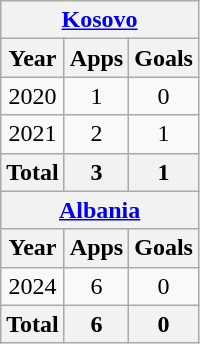<table class="wikitable" style="text-align:center">
<tr>
<th colspan="3"><a href='#'>Kosovo</a></th>
</tr>
<tr>
<th>Year</th>
<th>Apps</th>
<th>Goals</th>
</tr>
<tr>
<td>2020</td>
<td>1</td>
<td>0</td>
</tr>
<tr>
<td>2021</td>
<td>2</td>
<td>1</td>
</tr>
<tr>
<th>Total</th>
<th>3</th>
<th>1</th>
</tr>
<tr>
<th colspan="3"><a href='#'>Albania</a></th>
</tr>
<tr>
<th>Year</th>
<th>Apps</th>
<th>Goals</th>
</tr>
<tr>
<td>2024</td>
<td>6</td>
<td>0</td>
</tr>
<tr>
<th>Total</th>
<th>6</th>
<th>0</th>
</tr>
</table>
